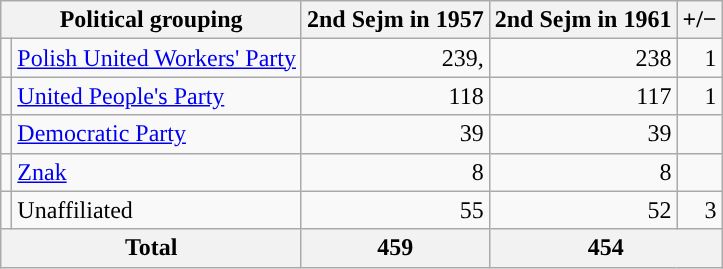<table class="wikitable" style="text-align:right;">
<tr>
<th colspan=2>Political grouping</th>
<th>2nd Sejm in 1957</th>
<th>2nd Sejm in 1961</th>
<th>+/−</th>
</tr>
<tr>
<td style="background: "></td>
<td style="text-align:left;"><a href='#'>Polish United Workers' Party</a></td>
<td>239,</td>
<td>238</td>
<td>1</td>
</tr>
<tr>
<td style="background: "></td>
<td style="text-align:left;"><a href='#'>United People's Party</a></td>
<td>118</td>
<td>117</td>
<td>1</td>
</tr>
<tr>
<td style="background: "></td>
<td style="text-align:left;"><a href='#'>Democratic Party</a></td>
<td>39</td>
<td>39</td>
<td></td>
</tr>
<tr>
<td style="background:#"></td>
<td style="text-align:left;"><a href='#'>Znak</a></td>
<td>8</td>
<td>8</td>
<td></td>
</tr>
<tr>
<td style="background:#"></td>
<td style="text-align:left;">Unaffiliated</td>
<td>55</td>
<td>52</td>
<td>3</td>
</tr>
<tr>
<th colspan=2>Total</th>
<th>459</th>
<th colspan=2>454</th>
</tr>
</table>
